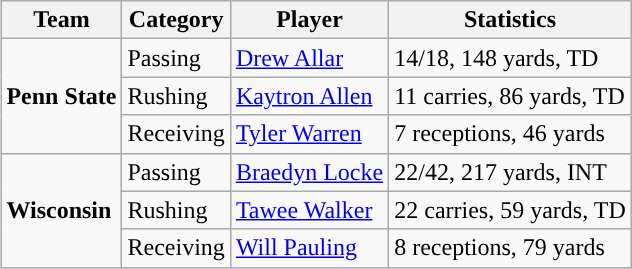<table class="wikitable" style="float: right;">
<tr>
<th>Team</th>
<th>Category</th>
<th>Player</th>
<th>Statistics</th>
</tr>
<tr>
<td rowspan=3><strong>Penn State</strong></td>
<td>Passing</td>
<td><a href='#'>Drew Allar</a></td>
<td>14/18, 148 yards, TD</td>
</tr>
<tr>
<td>Rushing</td>
<td><a href='#'>Kaytron Allen</a></td>
<td>11 carries, 86 yards, TD</td>
</tr>
<tr>
<td>Receiving</td>
<td><a href='#'>Tyler Warren</a></td>
<td>7 receptions, 46 yards</td>
</tr>
<tr>
<td rowspan=3><strong>Wisconsin</strong></td>
<td>Passing</td>
<td><a href='#'>Braedyn Locke</a></td>
<td>22/42, 217 yards, INT</td>
</tr>
<tr>
<td>Rushing</td>
<td><a href='#'>Tawee Walker</a></td>
<td>22 carries, 59 yards, TD</td>
</tr>
<tr>
<td>Receiving</td>
<td><a href='#'>Will Pauling</a></td>
<td>8 receptions, 79 yards</td>
</tr>
</table>
